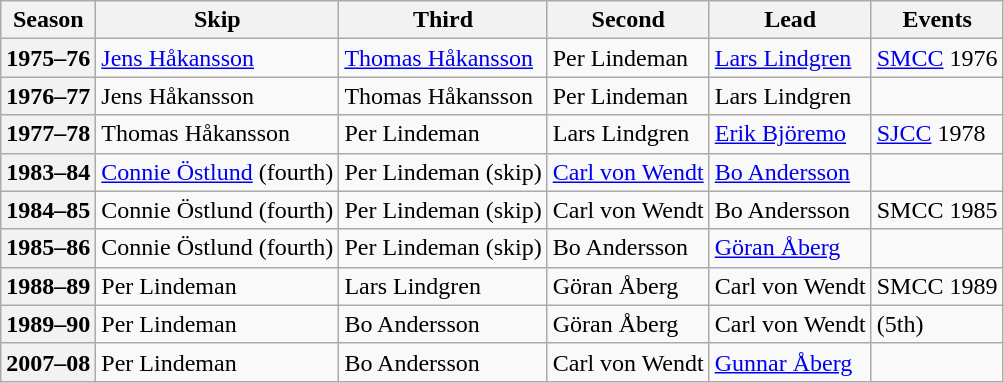<table class="wikitable">
<tr>
<th scope="col">Season</th>
<th scope="col">Skip</th>
<th scope="col">Third</th>
<th scope="col">Second</th>
<th scope="col">Lead</th>
<th scope="col">Events</th>
</tr>
<tr>
<th scope="row">1975–76</th>
<td><a href='#'>Jens Håkansson</a></td>
<td><a href='#'>Thomas Håkansson</a></td>
<td>Per Lindeman</td>
<td><a href='#'>Lars Lindgren</a></td>
<td><a href='#'>SMCC</a> 1976 </td>
</tr>
<tr>
<th scope="row">1976–77</th>
<td>Jens Håkansson</td>
<td>Thomas Håkansson</td>
<td>Per Lindeman</td>
<td>Lars Lindgren</td>
<td> </td>
</tr>
<tr>
<th scope="row">1977–78</th>
<td>Thomas Håkansson</td>
<td>Per Lindeman</td>
<td>Lars Lindgren</td>
<td><a href='#'>Erik Björemo</a></td>
<td><a href='#'>SJCC</a> 1978 <br> </td>
</tr>
<tr>
<th scope="row">1983–84</th>
<td><a href='#'>Connie Östlund</a> (fourth)</td>
<td>Per Lindeman (skip)</td>
<td><a href='#'>Carl von Wendt</a></td>
<td><a href='#'>Bo Andersson</a></td>
<td> </td>
</tr>
<tr>
<th scope="row">1984–85</th>
<td>Connie Östlund (fourth)</td>
<td>Per Lindeman (skip)</td>
<td>Carl von Wendt</td>
<td>Bo Andersson</td>
<td>SMCC 1985 </td>
</tr>
<tr>
<th scope="row">1985–86</th>
<td>Connie Östlund (fourth)</td>
<td>Per Lindeman (skip)</td>
<td>Bo Andersson</td>
<td><a href='#'>Göran Åberg</a></td>
<td> </td>
</tr>
<tr>
<th scope="row">1988–89</th>
<td>Per Lindeman</td>
<td>Lars Lindgren</td>
<td>Göran Åberg</td>
<td>Carl von Wendt</td>
<td>SMCC 1989 </td>
</tr>
<tr>
<th scope="row">1989–90</th>
<td>Per Lindeman</td>
<td>Bo Andersson</td>
<td>Göran Åberg</td>
<td>Carl von Wendt</td>
<td> (5th)</td>
</tr>
<tr>
<th scope="row">2007–08</th>
<td>Per Lindeman</td>
<td>Bo Andersson</td>
<td>Carl von Wendt</td>
<td><a href='#'>Gunnar Åberg</a></td>
<td> </td>
</tr>
</table>
